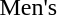<table>
<tr style="vertical-align:top">
<td>Men's</td>
<td> </td>
<td> </td>
<td> </td>
</tr>
</table>
